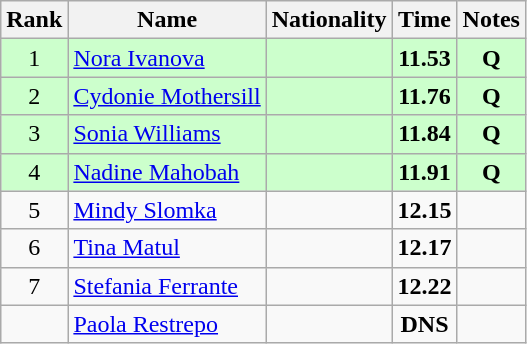<table class="wikitable sortable" style="text-align:center">
<tr>
<th>Rank</th>
<th>Name</th>
<th>Nationality</th>
<th>Time</th>
<th>Notes</th>
</tr>
<tr bgcolor=ccffcc>
<td>1</td>
<td align=left><a href='#'>Nora Ivanova</a></td>
<td align=left></td>
<td><strong>11.53</strong></td>
<td><strong>Q</strong></td>
</tr>
<tr bgcolor=ccffcc>
<td>2</td>
<td align=left><a href='#'>Cydonie Mothersill</a></td>
<td align=left></td>
<td><strong>11.76</strong></td>
<td><strong>Q</strong></td>
</tr>
<tr bgcolor=ccffcc>
<td>3</td>
<td align=left><a href='#'>Sonia Williams</a></td>
<td align=left></td>
<td><strong>11.84</strong></td>
<td><strong>Q</strong></td>
</tr>
<tr bgcolor=ccffcc>
<td>4</td>
<td align=left><a href='#'>Nadine Mahobah</a></td>
<td align=left></td>
<td><strong>11.91</strong></td>
<td><strong>Q</strong></td>
</tr>
<tr>
<td>5</td>
<td align=left><a href='#'>Mindy Slomka</a></td>
<td align=left></td>
<td><strong>12.15</strong></td>
<td></td>
</tr>
<tr>
<td>6</td>
<td align=left><a href='#'>Tina Matul</a></td>
<td align=left></td>
<td><strong>12.17</strong></td>
<td></td>
</tr>
<tr>
<td>7</td>
<td align=left><a href='#'>Stefania Ferrante</a></td>
<td align=left></td>
<td><strong>12.22</strong></td>
<td></td>
</tr>
<tr>
<td></td>
<td align=left><a href='#'>Paola Restrepo</a></td>
<td align=left></td>
<td><strong>DNS</strong></td>
<td></td>
</tr>
</table>
